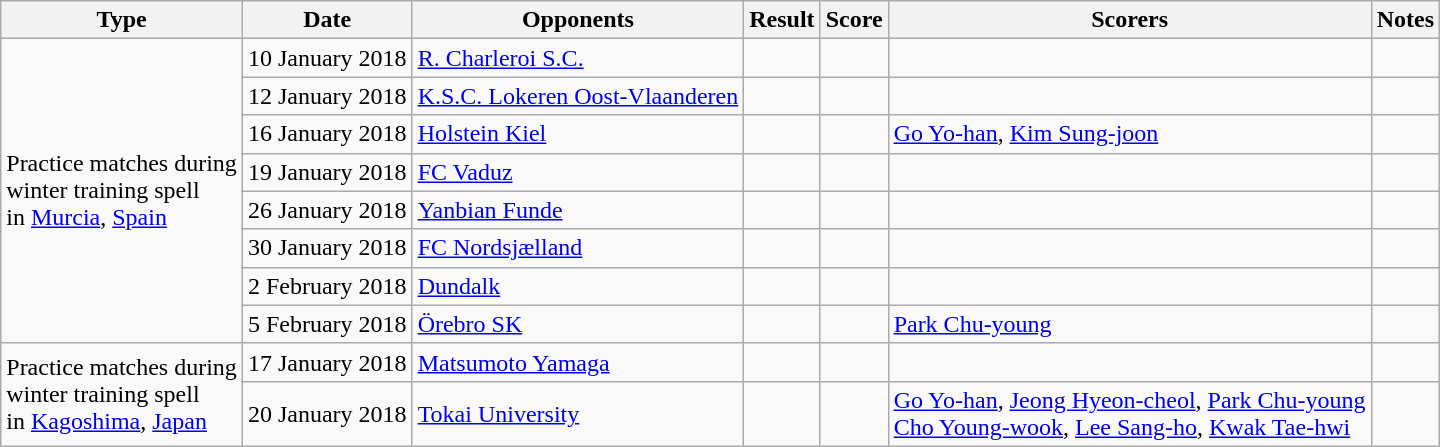<table class="wikitable" style="text-align:center">
<tr>
<th>Type</th>
<th>Date</th>
<th>Opponents</th>
<th>Result</th>
<th>Score</th>
<th>Scorers</th>
<th>Notes</th>
</tr>
<tr>
<td rowspan=8 align=left>Practice matches during<br>winter training spell <br>in <a href='#'>Murcia</a>, <a href='#'>Spain</a></td>
<td align=right>10 January 2018</td>
<td align=left> <a href='#'>R. Charleroi S.C.</a></td>
<td></td>
<td></td>
<td align=left></td>
<td></td>
</tr>
<tr>
<td align=right>12 January 2018</td>
<td align=left> <a href='#'>K.S.C. Lokeren Oost-Vlaanderen</a></td>
<td></td>
<td></td>
<td align=left></td>
<td></td>
</tr>
<tr>
<td align=right>16 January 2018</td>
<td align=left> <a href='#'>Holstein Kiel</a></td>
<td></td>
<td></td>
<td align=left> <a href='#'>Go Yo-han</a>,  <a href='#'>Kim Sung-joon</a></td>
<td></td>
</tr>
<tr>
<td align=right>19 January 2018</td>
<td align=left> <a href='#'>FC Vaduz</a></td>
<td></td>
<td></td>
<td align=left></td>
<td></td>
</tr>
<tr>
<td align=right>26 January 2018</td>
<td align=left> <a href='#'>Yanbian Funde</a></td>
<td></td>
<td></td>
<td align=left></td>
<td></td>
</tr>
<tr>
<td align=right>30 January 2018</td>
<td align=left> <a href='#'>FC Nordsjælland</a></td>
<td></td>
<td></td>
<td align=left></td>
<td></td>
</tr>
<tr>
<td align=right>2 February 2018</td>
<td align=left> <a href='#'>Dundalk</a></td>
<td></td>
<td></td>
<td align=left></td>
<td></td>
</tr>
<tr>
<td align=right>5 February 2018</td>
<td align=left> <a href='#'>Örebro SK</a></td>
<td></td>
<td></td>
<td align=left> <a href='#'>Park Chu-young</a></td>
<td></td>
</tr>
<tr>
<td rowspan=2 align=left>Practice matches during<br>winter training spell <br>in <a href='#'>Kagoshima</a>, <a href='#'>Japan</a></td>
<td align=right>17 January 2018</td>
<td align=left> <a href='#'>Matsumoto Yamaga</a></td>
<td></td>
<td></td>
<td align=left></td>
<td></td>
</tr>
<tr>
<td align=right>20 January 2018</td>
<td align=left> <a href='#'>Tokai University</a></td>
<td></td>
<td></td>
<td align=left><a href='#'>Go Yo-han</a>, <a href='#'>Jeong Hyeon-cheol</a>, <a href='#'>Park Chu-young</a><br><a href='#'>Cho Young-wook</a>, <a href='#'>Lee Sang-ho</a>, <a href='#'>Kwak Tae-hwi</a></td>
<td></td>
</tr>
</table>
